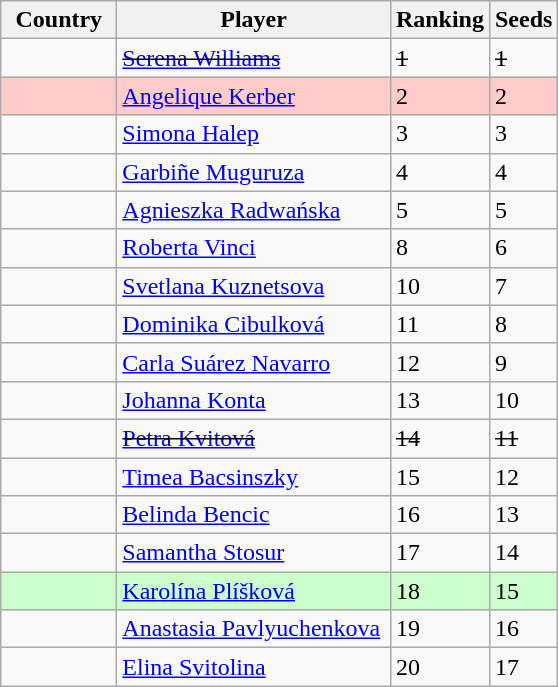<table class="sortable wikitable">
<tr>
<th width="70">Country</th>
<th width="175">Player</th>
<th>Ranking</th>
<th>Seeds</th>
</tr>
<tr>
<td><s></s></td>
<td><s><a href='#'>Serena Williams</a></s></td>
<td><s>1</s></td>
<td><s>1</s></td>
</tr>
<tr style="background:#fcc;">
<td></td>
<td><a href='#'>Angelique Kerber</a></td>
<td>2</td>
<td>2</td>
</tr>
<tr>
<td></td>
<td><a href='#'>Simona Halep</a></td>
<td>3</td>
<td>3</td>
</tr>
<tr>
<td></td>
<td><a href='#'>Garbiñe Muguruza</a></td>
<td>4</td>
<td>4</td>
</tr>
<tr>
<td></td>
<td><a href='#'>Agnieszka Radwańska</a></td>
<td>5</td>
<td>5</td>
</tr>
<tr>
<td></td>
<td><a href='#'>Roberta Vinci</a></td>
<td>8</td>
<td>6</td>
</tr>
<tr>
<td></td>
<td><a href='#'>Svetlana Kuznetsova</a></td>
<td>10</td>
<td>7</td>
</tr>
<tr>
<td></td>
<td><a href='#'>Dominika Cibulková</a></td>
<td>11</td>
<td>8</td>
</tr>
<tr>
<td></td>
<td><a href='#'>Carla Suárez Navarro</a></td>
<td>12</td>
<td>9</td>
</tr>
<tr>
<td></td>
<td><a href='#'>Johanna Konta</a></td>
<td>13</td>
<td>10</td>
</tr>
<tr>
<td><s></s></td>
<td><s><a href='#'>Petra Kvitová</a></s></td>
<td><s>14</s></td>
<td><s>11</s></td>
</tr>
<tr>
<td></td>
<td><a href='#'>Timea Bacsinszky</a></td>
<td>15</td>
<td>12</td>
</tr>
<tr>
<td></td>
<td><a href='#'>Belinda Bencic</a></td>
<td>16</td>
<td>13</td>
</tr>
<tr>
<td></td>
<td><a href='#'>Samantha Stosur</a></td>
<td>17</td>
<td>14</td>
</tr>
<tr style="background:#cfc;">
<td></td>
<td><a href='#'>Karolína Plíšková</a></td>
<td>18</td>
<td>15</td>
</tr>
<tr>
<td></td>
<td><a href='#'>Anastasia Pavlyuchenkova</a></td>
<td>19</td>
<td>16</td>
</tr>
<tr>
<td></td>
<td><a href='#'>Elina Svitolina</a></td>
<td>20</td>
<td>17</td>
</tr>
</table>
